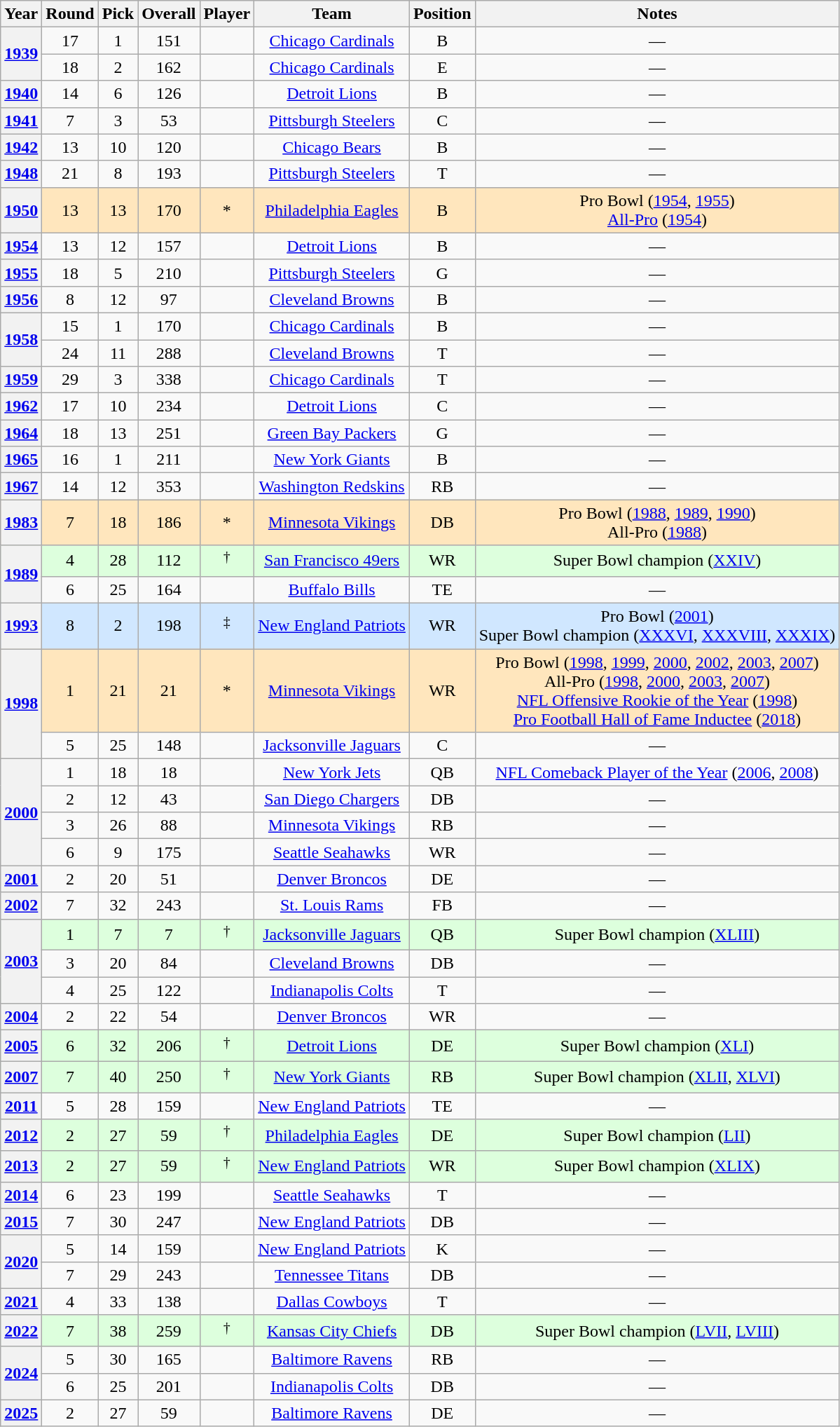<table class="wikitable sortable" style="text-align:center">
<tr>
<th>Year</th>
<th>Round</th>
<th>Pick</th>
<th>Overall</th>
<th>Player</th>
<th>Team</th>
<th>Position</th>
<th>Notes</th>
</tr>
<tr>
<th rowspan="2"><a href='#'>1939</a></th>
<td>17</td>
<td>1</td>
<td>151</td>
<td></td>
<td><a href='#'>Chicago Cardinals</a></td>
<td>B</td>
<td>—</td>
</tr>
<tr>
<td>18</td>
<td>2</td>
<td>162</td>
<td></td>
<td><a href='#'>Chicago Cardinals</a></td>
<td>E</td>
<td>—</td>
</tr>
<tr>
<th rowspan="1"><a href='#'>1940</a></th>
<td>14</td>
<td>6</td>
<td>126</td>
<td></td>
<td><a href='#'>Detroit Lions</a></td>
<td>B</td>
<td>—</td>
</tr>
<tr>
<th rowspan="1"><a href='#'>1941</a></th>
<td>7</td>
<td>3</td>
<td>53</td>
<td></td>
<td><a href='#'>Pittsburgh Steelers</a></td>
<td>C</td>
<td>—</td>
</tr>
<tr>
<th rowspan="1"><a href='#'>1942</a></th>
<td>13</td>
<td>10</td>
<td>120</td>
<td></td>
<td><a href='#'>Chicago Bears</a></td>
<td>B</td>
<td>—</td>
</tr>
<tr>
<th rowspan="1"><a href='#'>1948</a></th>
<td>21</td>
<td>8</td>
<td>193</td>
<td></td>
<td><a href='#'>Pittsburgh Steelers</a></td>
<td>T</td>
<td>—</td>
</tr>
<tr bgcolor="#FFE6BD">
<th rowspan="1"><a href='#'>1950</a></th>
<td>13</td>
<td>13</td>
<td>170</td>
<td>*</td>
<td><a href='#'>Philadelphia Eagles</a></td>
<td>B</td>
<td> Pro Bowl (<a href='#'>1954</a>, <a href='#'>1955</a>) <br> <a href='#'>All-Pro</a> (<a href='#'>1954</a>)</td>
</tr>
<tr>
<th rowspan="1"><a href='#'>1954</a></th>
<td>13</td>
<td>12</td>
<td>157</td>
<td></td>
<td><a href='#'>Detroit Lions</a></td>
<td>B</td>
<td>—</td>
</tr>
<tr>
<th rowspan="1"><a href='#'>1955</a></th>
<td>18</td>
<td>5</td>
<td>210</td>
<td></td>
<td><a href='#'>Pittsburgh Steelers</a></td>
<td>G</td>
<td>—</td>
</tr>
<tr>
<th rowspan="1"><a href='#'>1956</a></th>
<td>8</td>
<td>12</td>
<td>97</td>
<td></td>
<td><a href='#'>Cleveland Browns</a></td>
<td>B</td>
<td>—</td>
</tr>
<tr>
<th rowspan="2"><a href='#'>1958</a></th>
<td>15</td>
<td>1</td>
<td>170</td>
<td></td>
<td><a href='#'>Chicago Cardinals</a></td>
<td>B</td>
<td>—</td>
</tr>
<tr>
<td>24</td>
<td>11</td>
<td>288</td>
<td></td>
<td><a href='#'>Cleveland Browns</a></td>
<td>T</td>
<td>—</td>
</tr>
<tr>
<th rowspan="1"><a href='#'>1959</a></th>
<td>29</td>
<td>3</td>
<td>338</td>
<td></td>
<td><a href='#'>Chicago Cardinals</a></td>
<td>T</td>
<td>—</td>
</tr>
<tr>
<th rowspan="1"><a href='#'>1962</a></th>
<td>17</td>
<td>10</td>
<td>234</td>
<td></td>
<td><a href='#'>Detroit Lions</a></td>
<td>C</td>
<td>—</td>
</tr>
<tr>
<th rowspan="1"><a href='#'>1964</a></th>
<td>18</td>
<td>13</td>
<td>251</td>
<td></td>
<td><a href='#'>Green Bay Packers</a></td>
<td>G</td>
<td>—</td>
</tr>
<tr>
<th rowspan="1"><a href='#'>1965</a></th>
<td>16</td>
<td>1</td>
<td>211</td>
<td></td>
<td><a href='#'>New York Giants</a></td>
<td>B</td>
<td>—</td>
</tr>
<tr>
<th rowspan="1"><a href='#'>1967</a></th>
<td>14</td>
<td>12</td>
<td>353</td>
<td></td>
<td><a href='#'>Washington Redskins</a></td>
<td>RB</td>
<td>—</td>
</tr>
<tr bgcolor="#FFE6BD">
<th rowspan="1"><a href='#'>1983</a></th>
<td>7</td>
<td>18</td>
<td>186</td>
<td>*</td>
<td><a href='#'>Minnesota Vikings</a></td>
<td>DB</td>
<td> Pro Bowl (<a href='#'>1988</a>, <a href='#'>1989</a>, <a href='#'>1990</a>) <br> All-Pro (<a href='#'>1988</a>)</td>
</tr>
<tr style="background:#dfd;">
<th rowspan="2"><a href='#'>1989</a></th>
<td>4</td>
<td>28</td>
<td>112</td>
<td><sup>†</sup></td>
<td><a href='#'>San Francisco 49ers</a></td>
<td>WR</td>
<td> Super Bowl champion (<a href='#'>XXIV</a>)</td>
</tr>
<tr>
<td>6</td>
<td>25</td>
<td>164</td>
<td></td>
<td><a href='#'>Buffalo Bills</a></td>
<td>TE</td>
<td>—</td>
</tr>
<tr bgcolor="#D0E7FF">
<th rowspan="1"><a href='#'>1993</a></th>
<td>8</td>
<td>2</td>
<td>198</td>
<td><sup>‡</sup></td>
<td><a href='#'>New England Patriots</a></td>
<td>WR</td>
<td> Pro Bowl (<a href='#'>2001</a>) <br> Super Bowl champion (<a href='#'>XXXVI</a>, <a href='#'>XXXVIII</a>, <a href='#'>XXXIX</a>)</td>
</tr>
<tr bgcolor="#FFE6BD">
<th rowspan="2"><a href='#'>1998</a></th>
<td>1</td>
<td>21</td>
<td>21</td>
<td>*</td>
<td><a href='#'>Minnesota Vikings</a></td>
<td>WR</td>
<td> Pro Bowl (<a href='#'>1998</a>, <a href='#'>1999</a>, <a href='#'>2000</a>, <a href='#'>2002</a>, <a href='#'>2003</a>, <a href='#'>2007</a>) <br> All-Pro (<a href='#'>1998</a>, <a href='#'>2000</a>, <a href='#'>2003</a>, <a href='#'>2007</a>) <br> <a href='#'>NFL Offensive Rookie of the Year</a> (<a href='#'>1998</a>) <br> <a href='#'>Pro Football Hall of Fame Inductee</a> (<a href='#'>2018</a>)</td>
</tr>
<tr>
<td>5</td>
<td>25</td>
<td>148</td>
<td></td>
<td><a href='#'>Jacksonville Jaguars</a></td>
<td>C</td>
<td>—</td>
</tr>
<tr>
<th rowspan="4"><a href='#'>2000</a></th>
<td>1</td>
<td>18</td>
<td>18</td>
<td></td>
<td><a href='#'>New York Jets</a></td>
<td>QB</td>
<td> <a href='#'>NFL Comeback Player of the Year</a> (<a href='#'>2006</a>, <a href='#'>2008</a>)</td>
</tr>
<tr>
<td>2</td>
<td>12</td>
<td>43</td>
<td></td>
<td><a href='#'>San Diego Chargers</a></td>
<td>DB</td>
<td>—</td>
</tr>
<tr>
<td>3</td>
<td>26</td>
<td>88</td>
<td></td>
<td><a href='#'>Minnesota Vikings</a></td>
<td>RB</td>
<td>—</td>
</tr>
<tr>
<td>6</td>
<td>9</td>
<td>175</td>
<td></td>
<td><a href='#'>Seattle Seahawks</a></td>
<td>WR</td>
<td>—</td>
</tr>
<tr>
<th rowspan="1"><a href='#'>2001</a></th>
<td>2</td>
<td>20</td>
<td>51</td>
<td></td>
<td><a href='#'>Denver Broncos</a></td>
<td>DE</td>
<td>—</td>
</tr>
<tr>
<th rowspan="1"><a href='#'>2002</a></th>
<td>7</td>
<td>32</td>
<td>243</td>
<td></td>
<td><a href='#'>St. Louis Rams</a></td>
<td>FB</td>
<td>—</td>
</tr>
<tr style="background:#dfd;">
<th rowspan="3"><a href='#'>2003</a></th>
<td>1</td>
<td>7</td>
<td>7</td>
<td><sup>†</sup></td>
<td><a href='#'>Jacksonville Jaguars</a></td>
<td>QB</td>
<td> Super Bowl champion (<a href='#'>XLIII</a>)</td>
</tr>
<tr>
<td>3</td>
<td>20</td>
<td>84</td>
<td></td>
<td><a href='#'>Cleveland Browns</a></td>
<td>DB</td>
<td>—</td>
</tr>
<tr>
<td>4</td>
<td>25</td>
<td>122</td>
<td></td>
<td><a href='#'>Indianapolis Colts</a></td>
<td>T</td>
<td>—</td>
</tr>
<tr>
<th rowspan="1"><a href='#'>2004</a></th>
<td>2</td>
<td>22</td>
<td>54</td>
<td></td>
<td><a href='#'>Denver Broncos</a></td>
<td>WR</td>
<td>—</td>
</tr>
<tr style="background:#dfd;">
<th rowspan="1"><a href='#'>2005</a></th>
<td>6</td>
<td>32</td>
<td>206</td>
<td><sup>†</sup></td>
<td><a href='#'>Detroit Lions</a></td>
<td>DE</td>
<td> Super Bowl champion (<a href='#'>XLI</a>)</td>
</tr>
<tr style="background:#dfd;">
<th rowspan="1"><a href='#'>2007</a></th>
<td>7</td>
<td>40</td>
<td>250</td>
<td><sup>†</sup></td>
<td><a href='#'>New York Giants</a></td>
<td>RB</td>
<td> Super Bowl champion (<a href='#'>XLII</a>, <a href='#'>XLVI</a>)</td>
</tr>
<tr>
<th rowspan="1"><a href='#'>2011</a></th>
<td>5</td>
<td>28</td>
<td>159</td>
<td></td>
<td><a href='#'>New England Patriots</a></td>
<td>TE</td>
<td>—</td>
</tr>
<tr style="background:#dfd;">
<th rowspan="1"><a href='#'>2012</a></th>
<td>2</td>
<td>27</td>
<td>59</td>
<td><sup>†</sup></td>
<td><a href='#'>Philadelphia Eagles</a></td>
<td>DE</td>
<td> Super Bowl champion (<a href='#'>LII</a>)</td>
</tr>
<tr style="background:#dfd;">
<th rowspan="1"><a href='#'>2013</a></th>
<td>2</td>
<td>27</td>
<td>59</td>
<td><sup>†</sup></td>
<td><a href='#'>New England Patriots</a></td>
<td>WR</td>
<td> Super Bowl champion (<a href='#'>XLIX</a>)</td>
</tr>
<tr>
<th rowspan="1"><a href='#'>2014</a></th>
<td>6</td>
<td>23</td>
<td>199</td>
<td></td>
<td><a href='#'>Seattle Seahawks</a></td>
<td>T</td>
<td>—</td>
</tr>
<tr>
<th rowspan="1"><a href='#'>2015</a></th>
<td>7</td>
<td>30</td>
<td>247</td>
<td></td>
<td><a href='#'>New England Patriots</a></td>
<td>DB</td>
<td>—</td>
</tr>
<tr>
<th rowspan="2"><a href='#'>2020</a></th>
<td>5</td>
<td>14</td>
<td>159</td>
<td></td>
<td><a href='#'>New England Patriots</a></td>
<td>K</td>
<td>—</td>
</tr>
<tr>
<td>7</td>
<td>29</td>
<td>243</td>
<td></td>
<td><a href='#'>Tennessee Titans</a></td>
<td>DB</td>
<td>—</td>
</tr>
<tr>
<th rowspan="1"><a href='#'>2021</a></th>
<td>4</td>
<td>33</td>
<td>138</td>
<td></td>
<td><a href='#'>Dallas Cowboys</a></td>
<td>T</td>
<td>—</td>
</tr>
<tr style="background:#dfd;">
<th rowspan="1"><a href='#'>2022</a></th>
<td>7</td>
<td>38</td>
<td>259</td>
<td><sup>†</sup></td>
<td><a href='#'>Kansas City Chiefs</a></td>
<td>DB</td>
<td> Super Bowl champion (<a href='#'>LVII</a>, <a href='#'>LVIII</a>)</td>
</tr>
<tr>
<th rowspan="2"><a href='#'>2024</a></th>
<td>5</td>
<td>30</td>
<td>165</td>
<td></td>
<td><a href='#'>Baltimore Ravens</a></td>
<td>RB</td>
<td>—</td>
</tr>
<tr>
<td>6</td>
<td>25</td>
<td>201</td>
<td></td>
<td><a href='#'>Indianapolis Colts</a></td>
<td>DB</td>
<td>—</td>
</tr>
<tr>
<th><a href='#'>2025</a></th>
<td>2</td>
<td>27</td>
<td>59</td>
<td></td>
<td><a href='#'>Baltimore Ravens</a></td>
<td>DE</td>
<td>—</td>
</tr>
</table>
